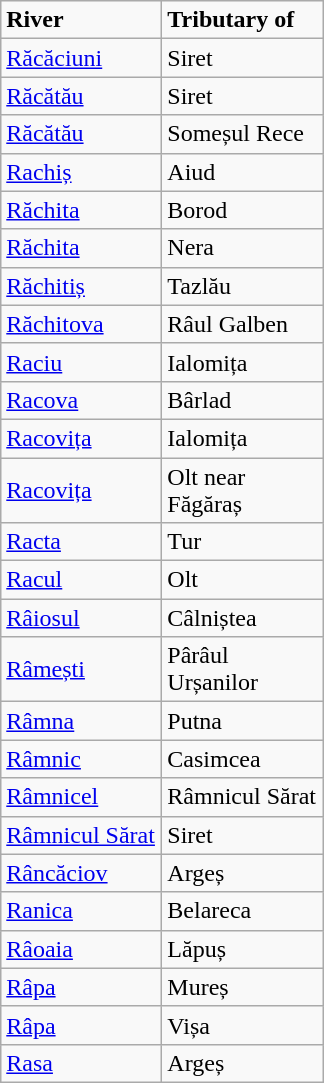<table class="wikitable">
<tr>
<td width="100pt"><strong>River</strong></td>
<td width="100pt"><strong>Tributary of</strong></td>
</tr>
<tr>
<td><a href='#'>Răcăciuni</a></td>
<td>Siret</td>
</tr>
<tr>
<td><a href='#'>Răcătău</a></td>
<td>Siret</td>
</tr>
<tr>
<td><a href='#'>Răcătău</a></td>
<td>Someșul Rece</td>
</tr>
<tr>
<td><a href='#'>Rachiș</a></td>
<td>Aiud</td>
</tr>
<tr>
<td><a href='#'>Răchita</a></td>
<td>Borod</td>
</tr>
<tr>
<td><a href='#'>Răchita</a></td>
<td>Nera</td>
</tr>
<tr>
<td><a href='#'>Răchitiș</a></td>
<td>Tazlău</td>
</tr>
<tr>
<td><a href='#'>Răchitova</a></td>
<td>Râul Galben</td>
</tr>
<tr>
<td><a href='#'>Raciu</a></td>
<td>Ialomița</td>
</tr>
<tr>
<td><a href='#'>Racova</a></td>
<td>Bârlad</td>
</tr>
<tr>
<td><a href='#'>Racovița</a></td>
<td>Ialomița</td>
</tr>
<tr>
<td><a href='#'>Racovița</a></td>
<td>Olt near Făgăraș</td>
</tr>
<tr>
<td><a href='#'>Racta</a></td>
<td>Tur</td>
</tr>
<tr>
<td><a href='#'>Racul</a></td>
<td>Olt</td>
</tr>
<tr>
<td><a href='#'>Râiosul</a></td>
<td>Câlniștea</td>
</tr>
<tr>
<td><a href='#'>Râmești</a></td>
<td>Pârâul Urșanilor</td>
</tr>
<tr>
<td><a href='#'>Râmna</a></td>
<td>Putna</td>
</tr>
<tr>
<td><a href='#'>Râmnic</a></td>
<td>Casimcea</td>
</tr>
<tr>
<td><a href='#'>Râmnicel</a></td>
<td>Râmnicul Sărat</td>
</tr>
<tr>
<td><a href='#'>Râmnicul Sărat</a></td>
<td>Siret</td>
</tr>
<tr>
<td><a href='#'>Râncăciov</a></td>
<td>Argeș</td>
</tr>
<tr>
<td><a href='#'>Ranica</a></td>
<td>Belareca</td>
</tr>
<tr>
<td><a href='#'>Râoaia</a></td>
<td>Lăpuș</td>
</tr>
<tr>
<td><a href='#'>Râpa</a></td>
<td>Mureș</td>
</tr>
<tr>
<td><a href='#'>Râpa</a></td>
<td>Vișa</td>
</tr>
<tr>
<td><a href='#'>Rasa</a></td>
<td>Argeș</td>
</tr>
</table>
